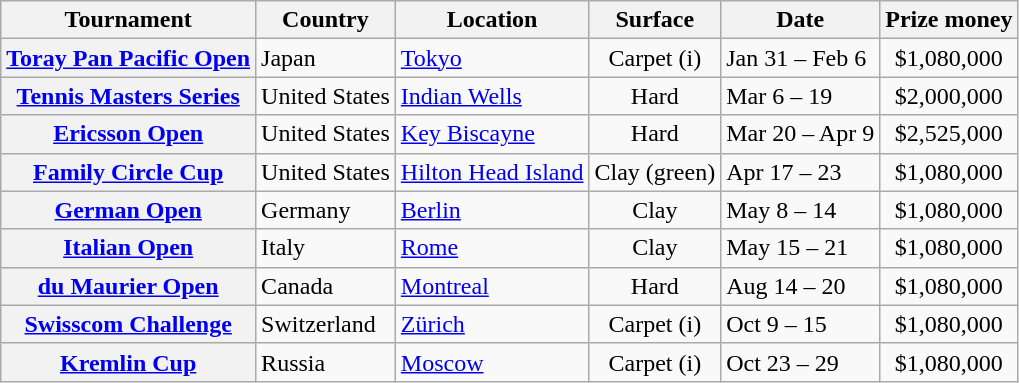<table class="wikitable plainrowheaders nowrap">
<tr>
<th scope="col">Tournament</th>
<th scope="col">Country</th>
<th scope="col">Location</th>
<th scope="col">Surface</th>
<th scope="col">Date</th>
<th scope="col">Prize money</th>
</tr>
<tr>
<th scope="row"><a href='#'>Toray Pan Pacific Open</a></th>
<td>Japan</td>
<td><a href='#'>Tokyo</a></td>
<td align="center">Carpet (i)</td>
<td>Jan 31 – Feb 6</td>
<td align="center">$1,080,000</td>
</tr>
<tr>
<th scope="row"><a href='#'>Tennis Masters Series</a></th>
<td>United States</td>
<td><a href='#'>Indian Wells</a></td>
<td align="center">Hard</td>
<td>Mar 6 – 19</td>
<td align="center">$2,000,000</td>
</tr>
<tr>
<th scope="row"><a href='#'>Ericsson Open</a></th>
<td>United States</td>
<td><a href='#'>Key Biscayne</a></td>
<td align="center">Hard</td>
<td>Mar 20 – Apr 9</td>
<td align="center">$2,525,000</td>
</tr>
<tr>
<th scope="row"><a href='#'>Family Circle Cup</a></th>
<td>United States</td>
<td><a href='#'>Hilton Head Island</a></td>
<td align="center">Clay (green)</td>
<td>Apr 17 – 23</td>
<td align="center">$1,080,000</td>
</tr>
<tr>
<th scope="row"><a href='#'>German Open</a></th>
<td>Germany</td>
<td><a href='#'>Berlin</a></td>
<td align="center">Clay</td>
<td>May 8 – 14</td>
<td align="center">$1,080,000</td>
</tr>
<tr>
<th scope="row"><a href='#'>Italian Open</a></th>
<td>Italy</td>
<td><a href='#'>Rome</a></td>
<td align="center">Clay</td>
<td>May 15 – 21</td>
<td align="center">$1,080,000</td>
</tr>
<tr>
<th scope="row"><a href='#'>du Maurier Open</a></th>
<td>Canada</td>
<td><a href='#'>Montreal</a></td>
<td align="center">Hard</td>
<td>Aug 14 – 20</td>
<td align="center">$1,080,000</td>
</tr>
<tr>
<th scope="row"><a href='#'>Swisscom Challenge</a></th>
<td>Switzerland</td>
<td><a href='#'>Zürich</a></td>
<td align="center">Carpet (i)</td>
<td>Oct 9 – 15</td>
<td align="center">$1,080,000</td>
</tr>
<tr>
<th scope="row"><a href='#'>Kremlin Cup</a></th>
<td>Russia</td>
<td><a href='#'>Moscow</a></td>
<td align="center">Carpet (i)</td>
<td>Oct 23 – 29</td>
<td align="center">$1,080,000</td>
</tr>
</table>
